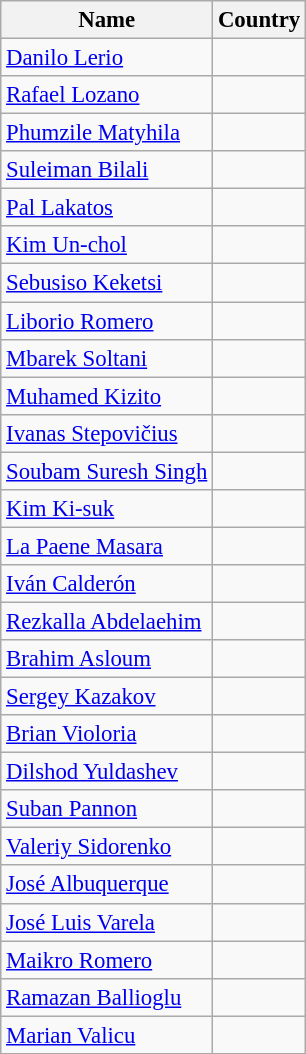<table class="wikitable sortable  mw-collapsible mw-collapsed" style="font-size: 95%">
<tr>
<th>Name</th>
<th>Country</th>
</tr>
<tr>
<td><a href='#'>Danilo Lerio</a></td>
<td></td>
</tr>
<tr>
<td><a href='#'>Rafael Lozano</a></td>
<td align=left></td>
</tr>
<tr>
<td><a href='#'>Phumzile Matyhila</a></td>
<td></td>
</tr>
<tr>
<td><a href='#'>Suleiman Bilali</a></td>
<td></td>
</tr>
<tr>
<td><a href='#'>Pal Lakatos</a></td>
<td></td>
</tr>
<tr>
<td><a href='#'>Kim Un-chol</a></td>
<td></td>
</tr>
<tr>
<td><a href='#'>Sebusiso Keketsi</a></td>
<td></td>
</tr>
<tr>
<td><a href='#'>Liborio Romero</a></td>
<td></td>
</tr>
<tr>
<td><a href='#'>Mbarek Soltani</a></td>
<td></td>
</tr>
<tr>
<td><a href='#'>Muhamed Kizito</a></td>
<td></td>
</tr>
<tr>
<td><a href='#'>Ivanas Stepovičius</a></td>
<td></td>
</tr>
<tr>
<td><a href='#'>Soubam Suresh Singh</a></td>
<td></td>
</tr>
<tr>
<td><a href='#'>Kim Ki-suk</a></td>
<td></td>
</tr>
<tr>
<td><a href='#'>La Paene Masara</a></td>
<td></td>
</tr>
<tr>
<td><a href='#'>Iván Calderón</a></td>
<td></td>
</tr>
<tr>
<td><a href='#'>Rezkalla Abdelaehim</a></td>
<td></td>
</tr>
<tr>
<td><a href='#'>Brahim Asloum</a></td>
<td></td>
</tr>
<tr>
<td><a href='#'>Sergey Kazakov</a></td>
<td></td>
</tr>
<tr>
<td><a href='#'>Brian Violoria</a></td>
<td></td>
</tr>
<tr>
<td><a href='#'>Dilshod Yuldashev</a></td>
<td></td>
</tr>
<tr>
<td><a href='#'>Suban Pannon</a></td>
<td></td>
</tr>
<tr>
<td><a href='#'>Valeriy Sidorenko</a></td>
<td></td>
</tr>
<tr>
<td><a href='#'>José Albuquerque</a></td>
<td></td>
</tr>
<tr>
<td><a href='#'>José Luis Varela</a></td>
<td></td>
</tr>
<tr>
<td><a href='#'>Maikro Romero</a></td>
<td></td>
</tr>
<tr>
<td><a href='#'>Ramazan Ballioglu</a></td>
<td></td>
</tr>
<tr>
<td><a href='#'>Marian Valicu</a></td>
<td></td>
</tr>
</table>
